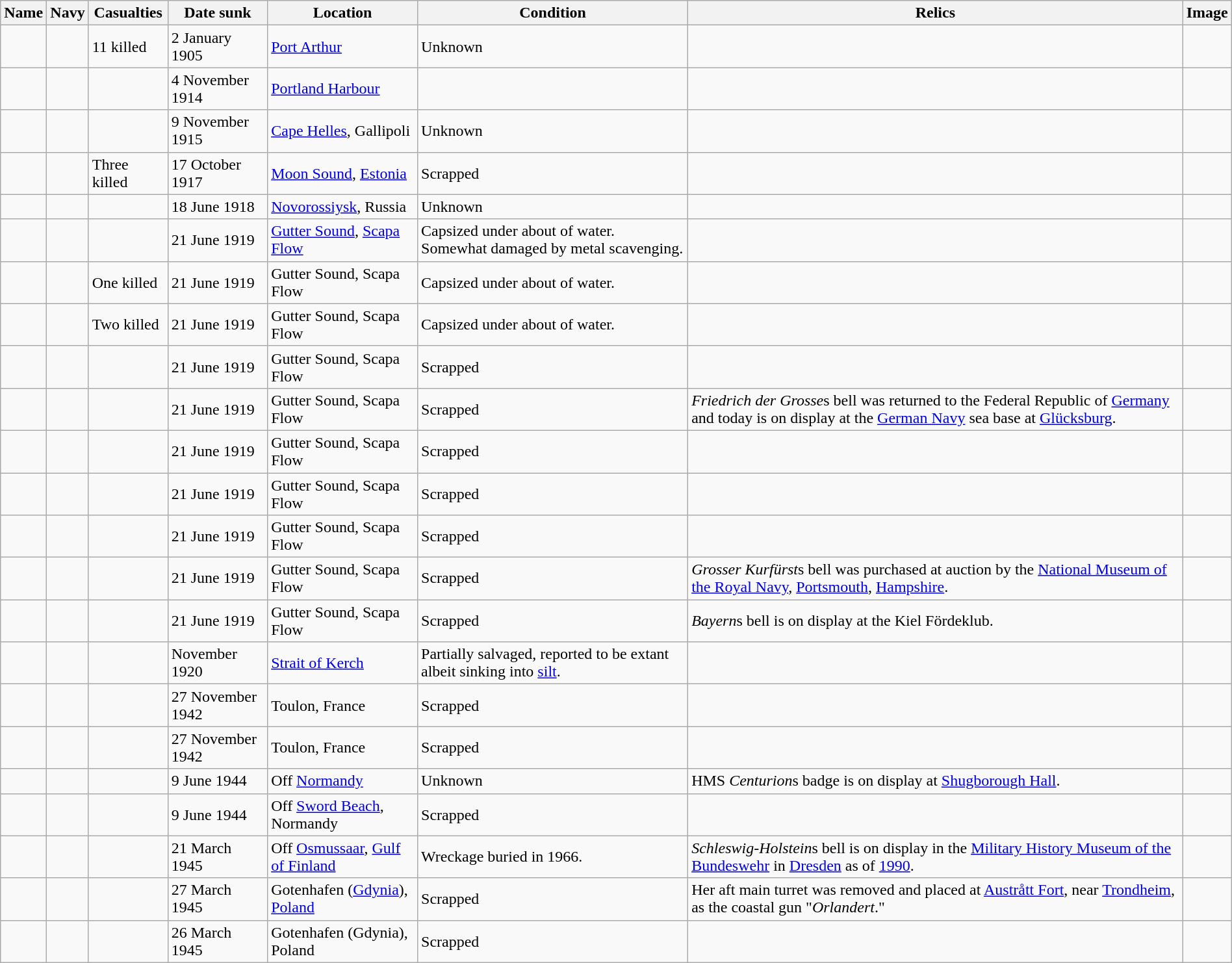<table class="wikitable sortable" style="width:100%;">
<tr>
<th scope="col">Name</th>
<th scope="col">Navy</th>
<th scope="col">Casualties</th>
<th scope="col">Date sunk</th>
<th scope="col">Location</th>
<th scope="col">Condition</th>
<th scope="col">Relics</th>
<th scope="col">Image</th>
</tr>
<tr>
<td></td>
<td></td>
<td>11 killed</td>
<td>2 January 1905</td>
<td><a href='#'>Port Arthur</a></td>
<td>Unknown</td>
<td></td>
<td></td>
</tr>
<tr>
<td></td>
<td></td>
<td></td>
<td>4 November 1914</td>
<td> <a href='#'>Portland Harbour</a></td>
<td></td>
<td></td>
<td></td>
</tr>
<tr>
<td></td>
<td></td>
<td></td>
<td>9 November 1915</td>
<td><a href='#'>Cape Helles</a>, Gallipoli</td>
<td>Unknown</td>
<td></td>
<td></td>
</tr>
<tr>
<td></td>
<td></td>
<td>Three killed</td>
<td>17 October 1917</td>
<td><a href='#'>Moon Sound</a>, <a href='#'>Estonia</a></td>
<td>Scrapped</td>
<td></td>
<td></td>
</tr>
<tr>
<td></td>
<td></td>
<td></td>
<td>18 June 1918</td>
<td> <a href='#'>Novorossiysk</a>, Russia</td>
<td>Unknown</td>
<td></td>
<td></td>
</tr>
<tr>
<td></td>
<td></td>
<td></td>
<td>21 June 1919</td>
<td><a href='#'>Gutter Sound</a>, <a href='#'>Scapa Flow</a></td>
<td>Capsized under about  of water. Somewhat damaged by metal scavenging.</td>
<td></td>
<td></td>
</tr>
<tr>
<td></td>
<td></td>
<td>One killed</td>
<td>21 June 1919</td>
<td>Gutter Sound, Scapa Flow</td>
<td>Capsized under about  of water.</td>
<td></td>
<td></td>
</tr>
<tr>
<td></td>
<td></td>
<td>Two killed</td>
<td>21 June 1919</td>
<td>Gutter Sound, Scapa Flow</td>
<td>Capsized under about  of water.</td>
<td></td>
<td></td>
</tr>
<tr>
<td></td>
<td></td>
<td></td>
<td>21 June 1919</td>
<td>Gutter Sound, Scapa Flow</td>
<td>Scrapped</td>
<td></td>
<td></td>
</tr>
<tr>
<td></td>
<td></td>
<td></td>
<td>21 June 1919</td>
<td>Gutter Sound, Scapa Flow</td>
<td>Scrapped</td>
<td><em>Friedrich der Grosse</em>s bell was returned to the Federal Republic of <a href='#'>Germany</a> and today is on display at the <a href='#'>German Navy</a> sea base at <a href='#'>Glücksburg</a>.</td>
<td></td>
</tr>
<tr>
<td></td>
<td></td>
<td></td>
<td>21 June 1919</td>
<td>Gutter Sound, Scapa Flow</td>
<td>Scrapped</td>
<td></td>
<td></td>
</tr>
<tr>
<td></td>
<td></td>
<td></td>
<td>21 June 1919</td>
<td>Gutter Sound, Scapa Flow</td>
<td>Scrapped</td>
<td></td>
<td></td>
</tr>
<tr>
<td></td>
<td></td>
<td></td>
<td>21 June 1919</td>
<td>Gutter Sound, Scapa Flow</td>
<td>Scrapped</td>
<td></td>
<td></td>
</tr>
<tr>
<td></td>
<td></td>
<td></td>
<td>21 June 1919</td>
<td>Gutter Sound, Scapa Flow</td>
<td>Scrapped</td>
<td><em>Grosser Kurfürst</em>s bell was purchased at auction by the <a href='#'>National Museum of the Royal Navy</a>, <a href='#'>Portsmouth</a>, <a href='#'>Hampshire</a>.</td>
<td></td>
</tr>
<tr>
<td></td>
<td></td>
<td></td>
<td>21 June 1919</td>
<td>Gutter Sound, Scapa Flow</td>
<td>Scrapped</td>
<td><em>Bayern</em>s bell is on display at the Kiel Fördeklub.</td>
<td></td>
</tr>
<tr>
<td></td>
<td></td>
<td></td>
<td>November 1920</td>
<td> <a href='#'>Strait of Kerch</a></td>
<td>Partially salvaged, reported to be extant albeit sinking into <a href='#'>silt</a>.</td>
<td></td>
<td></td>
</tr>
<tr>
<td></td>
<td></td>
<td></td>
<td>27 November 1942</td>
<td>Toulon, France</td>
<td>Scrapped</td>
<td></td>
<td></td>
</tr>
<tr>
<td></td>
<td></td>
<td></td>
<td>27 November 1942</td>
<td>Toulon, France</td>
<td>Scrapped</td>
<td></td>
<td></td>
</tr>
<tr>
<td></td>
<td></td>
<td></td>
<td>9 June 1944</td>
<td>Off <a href='#'>Normandy</a></td>
<td>Unknown</td>
<td>HMS <em>Centurion</em>s badge is on display at <a href='#'>Shugborough Hall</a>.</td>
<td></td>
</tr>
<tr>
<td></td>
<td></td>
<td></td>
<td>9 June 1944</td>
<td>Off <a href='#'>Sword Beach</a>, Normandy</td>
<td>Scrapped</td>
<td></td>
<td></td>
</tr>
<tr>
<td></td>
<td></td>
<td></td>
<td>21 March 1945</td>
<td>Off <a href='#'>Osmussaar</a>, <a href='#'>Gulf of Finland</a></td>
<td>Wreckage buried in 1966.</td>
<td><em>Schleswig-Holstein</em>s bell is on display in the <a href='#'>Military History Museum of the Bundeswehr</a> in <a href='#'>Dresden</a> as of <a href='#'>1990</a>.</td>
<td></td>
</tr>
<tr>
<td></td>
<td></td>
<td></td>
<td>27 March 1945</td>
<td>Gotenhafen (<a href='#'>Gdynia</a>), <a href='#'>Poland</a></td>
<td>Scrapped</td>
<td>Her aft main turret was removed and placed at <a href='#'>Austrått Fort</a>, near <a href='#'>Trondheim</a>, as the coastal gun "<em>Orlandert</em>."</td>
<td></td>
</tr>
<tr>
<td></td>
<td></td>
<td></td>
<td>26 March 1945</td>
<td>Gotenhafen (Gdynia), Poland</td>
<td>Scrapped</td>
<td></td>
<td></td>
</tr>
</table>
